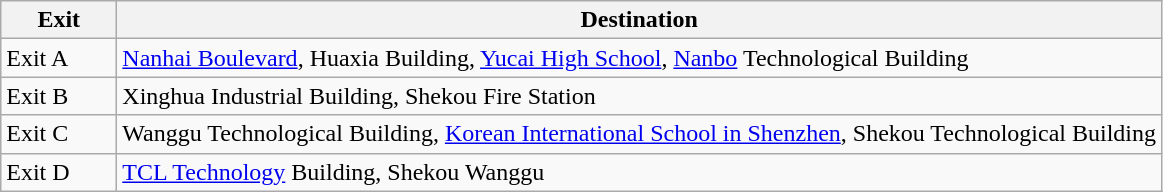<table class="wikitable">
<tr>
<th style="width:70px">Exit</th>
<th>Destination</th>
</tr>
<tr>
<td>Exit A</td>
<td><a href='#'>Nanhai Boulevard</a>, Huaxia Building, <a href='#'>Yucai High School</a>, <a href='#'>Nanbo</a> Technological Building</td>
</tr>
<tr>
<td>Exit B</td>
<td>Xinghua Industrial Building, Shekou Fire Station</td>
</tr>
<tr>
<td>Exit C</td>
<td>Wanggu Technological Building, <a href='#'>Korean International School in Shenzhen</a>, Shekou Technological Building</td>
</tr>
<tr>
<td>Exit D</td>
<td><a href='#'>TCL Technology</a> Building, Shekou Wanggu</td>
</tr>
</table>
